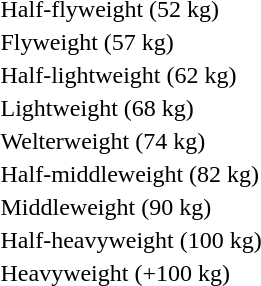<table>
<tr>
<td rowspan=2>Half-flyweight (52 kg)<br></td>
<td rowspan=2></td>
<td rowspan=2></td>
<td></td>
</tr>
<tr>
<td></td>
</tr>
<tr>
<td rowspan=2>Flyweight (57 kg)<br></td>
<td rowspan=2></td>
<td rowspan=2></td>
<td></td>
</tr>
<tr>
<td></td>
</tr>
<tr>
<td rowspan=2>Half-lightweight (62 kg)<br></td>
<td rowspan=2></td>
<td rowspan=2></td>
<td></td>
</tr>
<tr>
<td></td>
</tr>
<tr>
<td rowspan=2>Lightweight (68 kg)<br></td>
<td rowspan=2></td>
<td rowspan=2></td>
<td></td>
</tr>
<tr>
<td></td>
</tr>
<tr>
<td rowspan=2>Welterweight (74 kg)<br></td>
<td rowspan=2></td>
<td rowspan=2></td>
<td></td>
</tr>
<tr>
<td></td>
</tr>
<tr>
<td rowspan=2>Half-middleweight (82 kg)<br></td>
<td rowspan=2></td>
<td rowspan=2></td>
<td></td>
</tr>
<tr>
<td></td>
</tr>
<tr>
<td rowspan=2>Middleweight (90 kg)<br></td>
<td rowspan=2></td>
<td rowspan=2></td>
<td></td>
</tr>
<tr>
<td></td>
</tr>
<tr>
<td rowspan=2>Half-heavyweight (100 kg)<br></td>
<td rowspan=2></td>
<td rowspan=2></td>
<td></td>
</tr>
<tr>
<td></td>
</tr>
<tr>
<td rowspan=2>Heavyweight (+100 kg)<br></td>
<td rowspan=2></td>
<td rowspan=2></td>
<td></td>
</tr>
<tr>
<td></td>
</tr>
</table>
